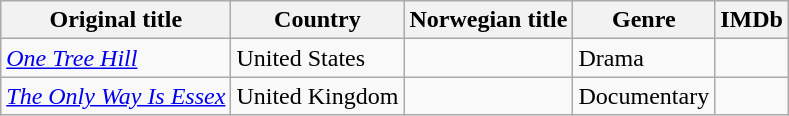<table class="wikitable">
<tr>
<th>Original title</th>
<th>Country</th>
<th>Norwegian title</th>
<th>Genre</th>
<th>IMDb</th>
</tr>
<tr>
<td><em><a href='#'>One Tree Hill</a></em></td>
<td>United States</td>
<td></td>
<td>Drama</td>
<td></td>
</tr>
<tr>
<td><em><a href='#'>The Only Way Is Essex</a></em></td>
<td>United Kingdom</td>
<td></td>
<td>Documentary</td>
<td></td>
</tr>
</table>
